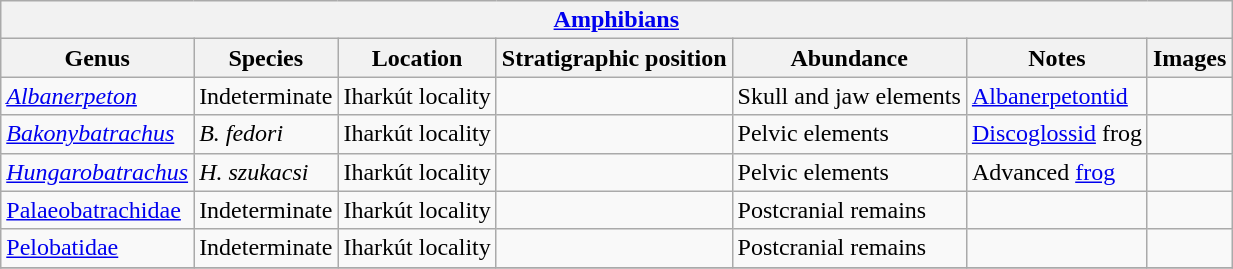<table class="wikitable" align="center">
<tr>
<th colspan="7" align="center"><strong><a href='#'>Amphibians</a></strong></th>
</tr>
<tr>
<th>Genus</th>
<th>Species</th>
<th>Location</th>
<th>Stratigraphic position</th>
<th>Abundance</th>
<th>Notes</th>
<th>Images</th>
</tr>
<tr>
<td><em><a href='#'>Albanerpeton</a></em></td>
<td>Indeterminate</td>
<td>Iharkút locality</td>
<td></td>
<td>Skull and jaw elements</td>
<td><a href='#'>Albanerpetontid</a></td>
<td></td>
</tr>
<tr>
<td><em><a href='#'>Bakonybatrachus</a></em></td>
<td><em>B. fedori</em></td>
<td>Iharkút locality</td>
<td></td>
<td>Pelvic elements</td>
<td><a href='#'>Discoglossid</a> frog</td>
<td></td>
</tr>
<tr>
<td><em><a href='#'>Hungarobatrachus</a></em></td>
<td><em>H. szukacsi</em></td>
<td>Iharkút locality</td>
<td></td>
<td>Pelvic elements</td>
<td>Advanced <a href='#'>frog</a></td>
<td></td>
</tr>
<tr>
<td><a href='#'>Palaeobatrachidae</a></td>
<td>Indeterminate</td>
<td>Iharkút locality</td>
<td></td>
<td>Postcranial remains</td>
<td></td>
<td></td>
</tr>
<tr>
<td><a href='#'>Pelobatidae</a></td>
<td>Indeterminate</td>
<td>Iharkút locality</td>
<td></td>
<td>Postcranial remains</td>
<td></td>
<td></td>
</tr>
<tr>
</tr>
</table>
